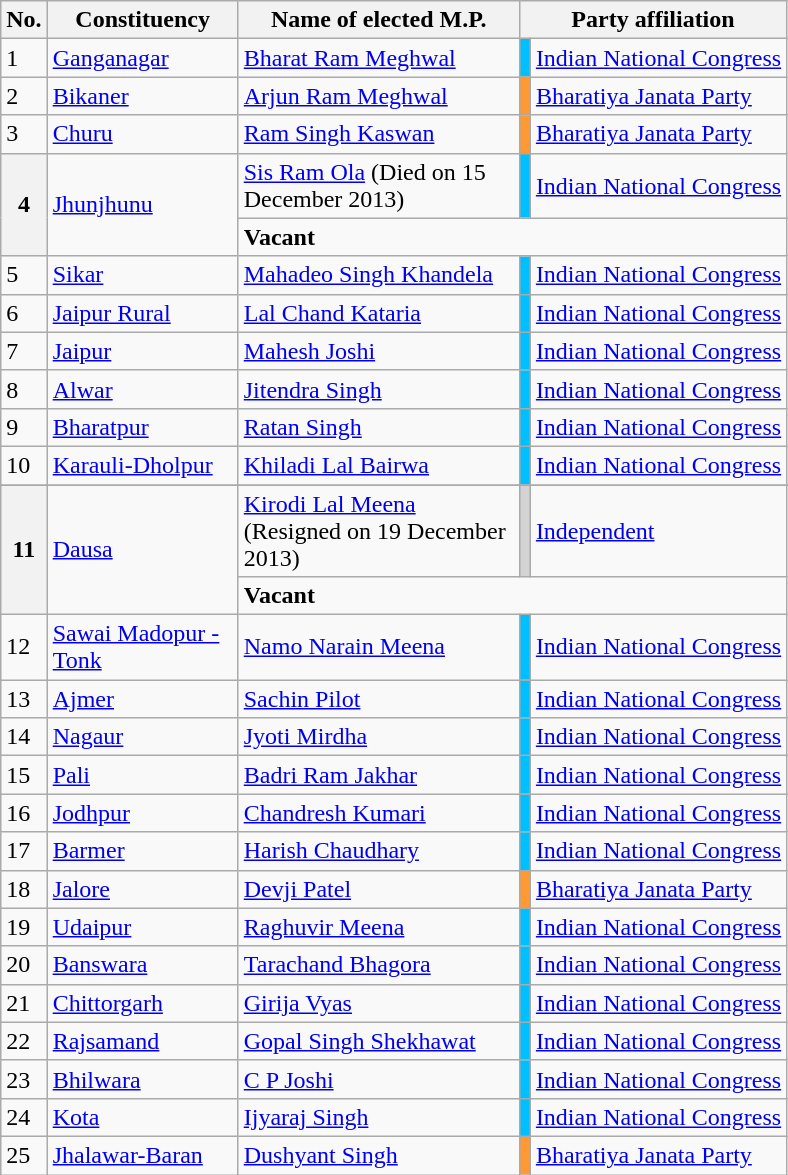<table class="sortable wikitable">
<tr>
<th>No.</th>
<th style="width:120px">Constituency</th>
<th style="width:180px">Name of elected M.P.</th>
<th Colspan=2>Party affiliation</th>
</tr>
<tr>
<td>1</td>
<td><a href='#'>Ganganagar</a></td>
<td><a href='#'>Bharat Ram Meghwal</a></td>
<td bgcolor=#00BFFF></td>
<td><a href='#'>Indian National Congress</a></td>
</tr>
<tr>
<td>2</td>
<td><a href='#'>Bikaner</a></td>
<td><a href='#'>Arjun Ram Meghwal</a></td>
<td bgcolor=#FF9933></td>
<td><a href='#'>Bharatiya Janata Party</a></td>
</tr>
<tr>
<td>3</td>
<td><a href='#'>Churu</a></td>
<td><a href='#'>Ram Singh Kaswan</a></td>
<td bgcolor=#FF9933></td>
<td><a href='#'>Bharatiya Janata Party</a></td>
</tr>
<tr>
<th rowspan="2">4</th>
<td rowspan="2"><a href='#'>Jhunjhunu</a></td>
<td><a href='#'>Sis Ram Ola</a> (Died on 15 December 2013)</td>
<td bgcolor=#00BFFF></td>
<td><a href='#'>Indian National Congress</a></td>
</tr>
<tr>
<td colspan="3"><strong>Vacant</strong></td>
</tr>
<tr>
<td>5</td>
<td><a href='#'>Sikar</a></td>
<td><a href='#'>Mahadeo Singh Khandela</a></td>
<td bgcolor=#00BFFF></td>
<td><a href='#'>Indian National Congress</a></td>
</tr>
<tr>
<td>6</td>
<td><a href='#'>Jaipur Rural</a></td>
<td><a href='#'>Lal Chand Kataria</a></td>
<td bgcolor=#00BFFF></td>
<td><a href='#'>Indian National Congress</a></td>
</tr>
<tr>
<td>7</td>
<td><a href='#'>Jaipur</a></td>
<td><a href='#'>Mahesh Joshi</a></td>
<td bgcolor=#00BFFF></td>
<td><a href='#'>Indian National Congress</a></td>
</tr>
<tr>
<td>8</td>
<td><a href='#'>Alwar</a></td>
<td><a href='#'>Jitendra Singh</a></td>
<td bgcolor=#00BFFF></td>
<td><a href='#'>Indian National Congress</a></td>
</tr>
<tr>
<td>9</td>
<td><a href='#'>Bharatpur</a></td>
<td><a href='#'>Ratan Singh</a></td>
<td bgcolor=#00BFFF></td>
<td><a href='#'>Indian National Congress</a></td>
</tr>
<tr>
<td>10</td>
<td><a href='#'>Karauli-Dholpur</a></td>
<td><a href='#'>Khiladi Lal Bairwa</a></td>
<td bgcolor=#00BFFF></td>
<td><a href='#'>Indian National Congress</a></td>
</tr>
<tr>
</tr>
<tr>
<th rowspan="2">11</th>
<td rowspan="2"><a href='#'>Dausa</a></td>
<td><a href='#'>Kirodi Lal Meena</a> (Resigned on 19 December 2013)</td>
<td bgcolor=#D3D3D3></td>
<td><a href='#'>Independent</a></td>
</tr>
<tr>
<td colspan="3"><strong>Vacant </strong></td>
</tr>
<tr>
<td>12</td>
<td><a href='#'>Sawai Madopur - Tonk</a></td>
<td><a href='#'>Namo Narain Meena</a></td>
<td bgcolor=#00BFFF></td>
<td><a href='#'>Indian National Congress</a></td>
</tr>
<tr>
<td>13</td>
<td><a href='#'>Ajmer</a></td>
<td><a href='#'>Sachin Pilot</a></td>
<td bgcolor=#00BFFF></td>
<td><a href='#'>Indian National Congress</a></td>
</tr>
<tr>
<td>14</td>
<td><a href='#'>Nagaur</a></td>
<td><a href='#'>Jyoti Mirdha</a></td>
<td bgcolor=#00BFFF></td>
<td><a href='#'>Indian National Congress</a></td>
</tr>
<tr>
<td>15</td>
<td><a href='#'>Pali</a></td>
<td><a href='#'>Badri Ram Jakhar</a></td>
<td bgcolor=#00BFFF></td>
<td><a href='#'>Indian National Congress</a></td>
</tr>
<tr>
<td>16</td>
<td><a href='#'>Jodhpur</a></td>
<td><a href='#'>Chandresh Kumari</a></td>
<td bgcolor=#00BFFF></td>
<td><a href='#'>Indian National Congress</a></td>
</tr>
<tr>
<td>17</td>
<td><a href='#'>Barmer</a></td>
<td><a href='#'>Harish Chaudhary</a></td>
<td bgcolor=#00BFFF></td>
<td><a href='#'>Indian National Congress</a></td>
</tr>
<tr>
<td>18</td>
<td><a href='#'>Jalore</a></td>
<td><a href='#'>Devji Patel</a></td>
<td bgcolor=#FF9933></td>
<td><a href='#'>Bharatiya Janata Party</a></td>
</tr>
<tr>
<td>19</td>
<td><a href='#'>Udaipur</a></td>
<td><a href='#'>Raghuvir Meena</a></td>
<td bgcolor=#00BFFF></td>
<td><a href='#'>Indian National Congress</a></td>
</tr>
<tr>
<td>20</td>
<td><a href='#'>Banswara</a></td>
<td><a href='#'>Tarachand Bhagora</a></td>
<td bgcolor=#00BFFF></td>
<td><a href='#'>Indian National Congress</a></td>
</tr>
<tr>
<td>21</td>
<td><a href='#'>Chittorgarh</a></td>
<td><a href='#'>Girija Vyas</a></td>
<td bgcolor=#00BFFF></td>
<td><a href='#'>Indian National Congress</a></td>
</tr>
<tr>
<td>22</td>
<td><a href='#'>Rajsamand</a></td>
<td><a href='#'>Gopal Singh Shekhawat</a></td>
<td bgcolor=#00BFFF></td>
<td><a href='#'>Indian National Congress</a></td>
</tr>
<tr>
<td>23</td>
<td><a href='#'>Bhilwara</a></td>
<td><a href='#'>C P Joshi</a></td>
<td bgcolor=#00BFFF></td>
<td><a href='#'>Indian National Congress</a></td>
</tr>
<tr>
<td>24</td>
<td><a href='#'>Kota</a></td>
<td><a href='#'>Ijyaraj Singh</a></td>
<td bgcolor=#00BFFF></td>
<td><a href='#'>Indian National Congress</a></td>
</tr>
<tr>
<td>25</td>
<td><a href='#'>Jhalawar-Baran</a></td>
<td><a href='#'>Dushyant Singh</a></td>
<td bgcolor=#FF9933></td>
<td><a href='#'>Bharatiya Janata Party</a></td>
</tr>
</table>
